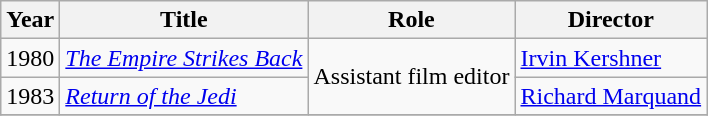<table class="wikitable sortable" border="1">
<tr>
<th>Year</th>
<th>Title</th>
<th>Role</th>
<th>Director</th>
</tr>
<tr>
<td>1980</td>
<td><em><a href='#'>The Empire Strikes Back</a></em></td>
<td rowspan="2">Assistant film editor</td>
<td><a href='#'>Irvin Kershner</a></td>
</tr>
<tr>
<td>1983</td>
<td><em><a href='#'>Return of the Jedi</a></em></td>
<td><a href='#'>Richard Marquand</a></td>
</tr>
<tr>
</tr>
</table>
